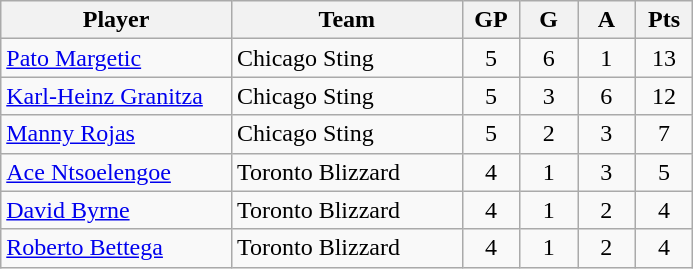<table class="wikitable">
<tr>
<th width="30%">Player</th>
<th width="30%">Team</th>
<th width="7.5%">GP</th>
<th width="7.5%">G</th>
<th width="7.5%">A</th>
<th width="7.5%">Pts</th>
</tr>
<tr align=center>
<td align=left><a href='#'>Pato Margetic</a></td>
<td align=left>Chicago Sting</td>
<td>5</td>
<td>6</td>
<td>1</td>
<td>13</td>
</tr>
<tr align=center>
<td align=left><a href='#'>Karl-Heinz Granitza</a></td>
<td align=left>Chicago Sting</td>
<td>5</td>
<td>3</td>
<td>6</td>
<td>12</td>
</tr>
<tr align=center>
<td align=left><a href='#'>Manny Rojas</a></td>
<td align=left>Chicago Sting</td>
<td>5</td>
<td>2</td>
<td>3</td>
<td>7</td>
</tr>
<tr align=center>
<td align=left><a href='#'>Ace Ntsoelengoe</a></td>
<td align=left>Toronto Blizzard</td>
<td>4</td>
<td>1</td>
<td>3</td>
<td>5</td>
</tr>
<tr align=center>
<td align=left><a href='#'>David Byrne</a></td>
<td align=left>Toronto Blizzard</td>
<td>4</td>
<td>1</td>
<td>2</td>
<td>4</td>
</tr>
<tr align=center>
<td align=left><a href='#'>Roberto Bettega</a></td>
<td align=left>Toronto Blizzard</td>
<td>4</td>
<td>1</td>
<td>2</td>
<td>4</td>
</tr>
</table>
